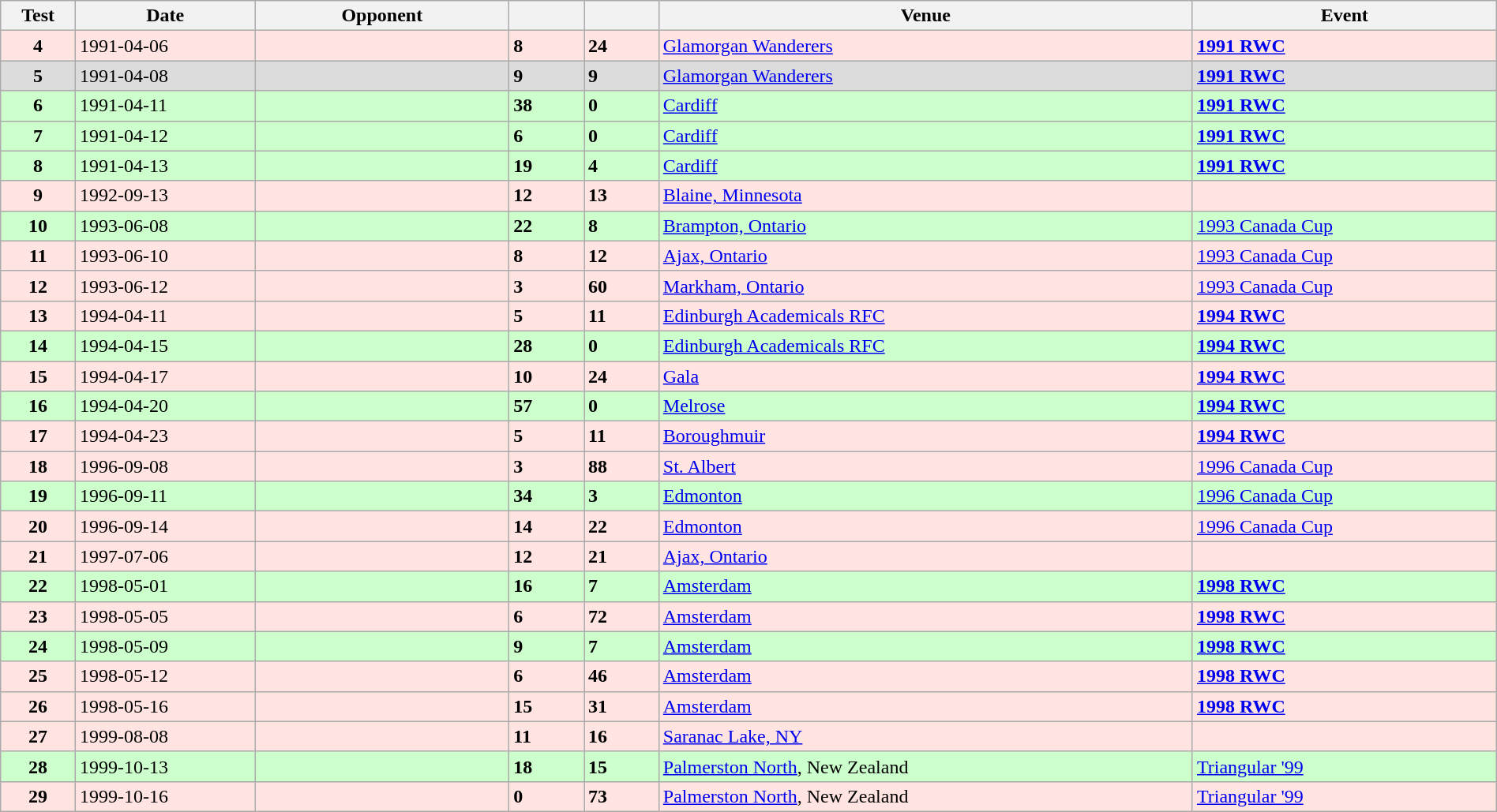<table class="wikitable sortable" style="width:100%">
<tr>
<th style="width:5%">Test</th>
<th style="width:12%">Date</th>
<th style="width:17%">Opponent</th>
<th style="width:5%"></th>
<th style="width:5%"></th>
<th>Venue</th>
<th>Event</th>
</tr>
<tr bgcolor=FFE4E1>
<td align="center"><strong>4</strong></td>
<td>1991-04-06</td>
<td></td>
<td><strong>8</strong></td>
<td><strong>24</strong></td>
<td><a href='#'>Glamorgan Wanderers</a></td>
<td><a href='#'><strong>1991 RWC</strong></a></td>
</tr>
<tr bgcolor=DCDCDC>
<td align="center"><strong>5</strong></td>
<td>1991-04-08</td>
<td></td>
<td><strong>9</strong></td>
<td><strong>9</strong></td>
<td><a href='#'>Glamorgan Wanderers</a></td>
<td><a href='#'><strong>1991 RWC</strong></a></td>
</tr>
<tr bgcolor=#ccffcc>
<td align="center"><strong>6</strong></td>
<td>1991-04-11</td>
<td></td>
<td><strong>38</strong></td>
<td><strong>0</strong></td>
<td><a href='#'>Cardiff</a></td>
<td><a href='#'><strong>1991 RWC</strong></a></td>
</tr>
<tr bgcolor=#ccffcc>
<td align="center"><strong>7</strong></td>
<td>1991-04-12</td>
<td></td>
<td><strong>6</strong></td>
<td><strong>0</strong></td>
<td><a href='#'>Cardiff</a></td>
<td><a href='#'><strong>1991 RWC</strong></a></td>
</tr>
<tr bgcolor=#ccffcc>
<td align="center"><strong>8</strong></td>
<td>1991-04-13</td>
<td></td>
<td><strong>19</strong></td>
<td><strong>4</strong></td>
<td><a href='#'>Cardiff</a></td>
<td><a href='#'><strong>1991 RWC</strong></a></td>
</tr>
<tr bgcolor=FFE4E1>
<td align="center"><strong>9</strong></td>
<td>1992-09-13</td>
<td></td>
<td><strong>12</strong></td>
<td><strong>13</strong></td>
<td><a href='#'>Blaine, Minnesota</a></td>
<td></td>
</tr>
<tr bgcolor=#ccffcc>
<td align="center"><strong>10</strong></td>
<td>1993-06-08</td>
<td></td>
<td><strong>22</strong></td>
<td><strong>8</strong></td>
<td><a href='#'>Brampton, Ontario</a></td>
<td><a href='#'>1993 Canada Cup</a></td>
</tr>
<tr bgcolor=FFE4E1>
<td align="center"><strong>11</strong></td>
<td>1993-06-10</td>
<td></td>
<td><strong>8</strong></td>
<td><strong>12</strong></td>
<td><a href='#'>Ajax, Ontario</a></td>
<td><a href='#'>1993 Canada Cup</a></td>
</tr>
<tr bgcolor=FFE4E1>
<td align="center"><strong>12</strong></td>
<td>1993-06-12</td>
<td></td>
<td><strong>3</strong></td>
<td><strong>60</strong></td>
<td><a href='#'>Markham, Ontario</a></td>
<td><a href='#'>1993 Canada Cup</a></td>
</tr>
<tr bgcolor=FFE4E1>
<td align="center"><strong>13</strong></td>
<td>1994-04-11</td>
<td></td>
<td><strong>5</strong></td>
<td><strong>11</strong></td>
<td><a href='#'>Edinburgh Academicals RFC</a></td>
<td><a href='#'><strong>1994 RWC</strong></a></td>
</tr>
<tr bgcolor=#ccffcc>
<td align="center"><strong>14</strong></td>
<td>1994-04-15</td>
<td></td>
<td><strong>28</strong></td>
<td><strong>0</strong></td>
<td><a href='#'>Edinburgh Academicals RFC</a></td>
<td><a href='#'><strong>1994 RWC</strong></a></td>
</tr>
<tr bgcolor=FFE4E1>
<td align="center"><strong>15</strong></td>
<td>1994-04-17</td>
<td></td>
<td><strong>10</strong></td>
<td><strong>24</strong></td>
<td><a href='#'>Gala</a></td>
<td><a href='#'><strong>1994 RWC</strong></a></td>
</tr>
<tr bgcolor=#ccffcc>
<td align="center"><strong>16</strong></td>
<td>1994-04-20</td>
<td></td>
<td><strong>57</strong></td>
<td><strong>0</strong></td>
<td><a href='#'>Melrose</a></td>
<td><a href='#'><strong>1994 RWC</strong></a></td>
</tr>
<tr bgcolor=FFE4E1>
<td align="center"><strong>17</strong></td>
<td>1994-04-23</td>
<td></td>
<td><strong>5</strong></td>
<td><strong>11</strong></td>
<td><a href='#'>Boroughmuir</a></td>
<td><a href='#'><strong>1994 RWC</strong></a></td>
</tr>
<tr bgcolor=#FFE4E1>
<td align="center"><strong>18</strong></td>
<td>1996-09-08</td>
<td></td>
<td><strong>3</strong></td>
<td><strong>88</strong></td>
<td><a href='#'>St. Albert</a></td>
<td><a href='#'>1996 Canada Cup</a></td>
</tr>
<tr bgcolor=#ccffcc>
<td align="center"><strong>19</strong></td>
<td>1996-09-11</td>
<td></td>
<td><strong>34</strong></td>
<td><strong>3</strong></td>
<td><a href='#'>Edmonton</a></td>
<td><a href='#'>1996 Canada Cup</a></td>
</tr>
<tr bgcolor=FFE4E1>
<td align="center"><strong>20</strong></td>
<td>1996-09-14</td>
<td></td>
<td><strong>14</strong></td>
<td><strong>22</strong></td>
<td><a href='#'>Edmonton</a></td>
<td><a href='#'>1996 Canada Cup</a></td>
</tr>
<tr bgcolor=FFE4E1>
<td align="center"><strong>21</strong></td>
<td>1997-07-06</td>
<td></td>
<td><strong>12</strong></td>
<td><strong>21</strong></td>
<td><a href='#'>Ajax, Ontario</a></td>
<td></td>
</tr>
<tr bgcolor=#ccffcc>
<td align="center"><strong>22</strong></td>
<td>1998-05-01</td>
<td></td>
<td><strong>16</strong></td>
<td><strong>7</strong></td>
<td><a href='#'>Amsterdam</a></td>
<td><a href='#'><strong>1998 RWC</strong></a></td>
</tr>
<tr bgcolor=FFE4E1>
<td align="center"><strong>23</strong></td>
<td>1998-05-05</td>
<td></td>
<td><strong>6</strong></td>
<td><strong>72</strong></td>
<td><a href='#'>Amsterdam</a></td>
<td><a href='#'><strong>1998 RWC</strong></a></td>
</tr>
<tr bgcolor=#ccffcc>
<td align="center"><strong>24</strong></td>
<td>1998-05-09</td>
<td></td>
<td><strong>9</strong></td>
<td><strong>7</strong></td>
<td><a href='#'>Amsterdam</a></td>
<td><a href='#'><strong>1998 RWC</strong></a></td>
</tr>
<tr bgcolor=FFE4E1>
<td align="center"><strong>25</strong></td>
<td>1998-05-12</td>
<td></td>
<td><strong>6</strong></td>
<td><strong>46</strong></td>
<td><a href='#'>Amsterdam</a></td>
<td><a href='#'><strong>1998 RWC</strong></a></td>
</tr>
<tr bgcolor=FFE4E1>
<td align="center"><strong>26</strong></td>
<td>1998-05-16</td>
<td></td>
<td><strong>15</strong></td>
<td><strong>31</strong></td>
<td><a href='#'>Amsterdam</a></td>
<td><a href='#'><strong>1998 RWC</strong></a></td>
</tr>
<tr bgcolor=FFE4E1>
<td align="center"><strong>27</strong></td>
<td>1999-08-08</td>
<td></td>
<td><strong>11</strong></td>
<td><strong>16</strong></td>
<td><a href='#'>Saranac Lake, NY</a></td>
<td></td>
</tr>
<tr bgcolor=#ccffcc>
<td align="center"><strong>28</strong></td>
<td>1999-10-13</td>
<td></td>
<td><strong>18</strong></td>
<td><strong>15</strong></td>
<td><a href='#'>Palmerston North</a>, New Zealand</td>
<td><a href='#'>Triangular '99</a></td>
</tr>
<tr bgcolor=FFE4E1>
<td align="center"><strong>29</strong></td>
<td>1999-10-16</td>
<td></td>
<td><strong>0</strong></td>
<td><strong>73</strong></td>
<td><a href='#'>Palmerston North</a>, New Zealand</td>
<td><a href='#'>Triangular '99</a></td>
</tr>
</table>
